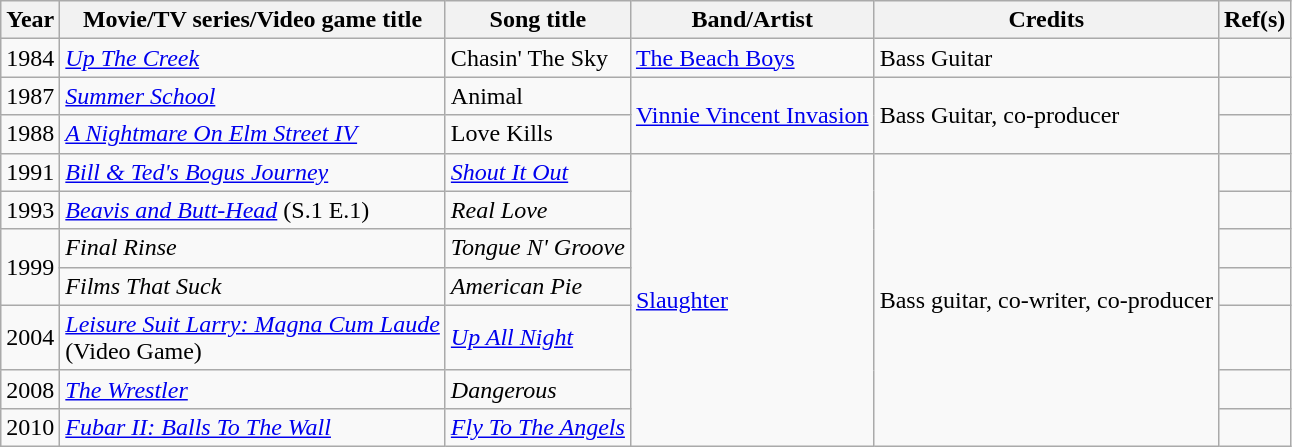<table class="wikitable sortable">
<tr>
<th>Year</th>
<th>Movie/TV series/Video game title</th>
<th>Song title</th>
<th>Band/Artist</th>
<th>Credits</th>
<th>Ref(s)</th>
</tr>
<tr>
<td>1984</td>
<td><em><a href='#'>Up The Creek</a></em></td>
<td>Chasin' The Sky</td>
<td><a href='#'>The Beach Boys</a></td>
<td>Bass Guitar</td>
<td></td>
</tr>
<tr>
<td>1987</td>
<td><em><a href='#'>Summer School</a></em></td>
<td>Animal</td>
<td rowspan="2"><a href='#'>Vinnie Vincent Invasion</a></td>
<td rowspan="2">Bass Guitar, co-producer</td>
<td></td>
</tr>
<tr>
<td>1988</td>
<td><em><a href='#'>A Nightmare On Elm Street IV</a></em></td>
<td>Love Kills</td>
<td></td>
</tr>
<tr>
<td>1991</td>
<td><em><a href='#'>Bill & Ted's Bogus Journey</a></em></td>
<td><em><a href='#'>Shout It Out</a></em></td>
<td rowspan="7"><a href='#'>Slaughter</a></td>
<td rowspan="7">Bass guitar, co-writer, co-producer</td>
<td></td>
</tr>
<tr>
<td>1993</td>
<td><em><a href='#'>Beavis and Butt-Head</a></em> (S.1 E.1)</td>
<td><em>Real Love</em></td>
<td></td>
</tr>
<tr>
<td rowspan="2">1999</td>
<td><em>Final Rinse</em></td>
<td><em>Tongue N' Groove</em></td>
<td></td>
</tr>
<tr>
<td><em>Films That Suck</em></td>
<td><em>American Pie</em></td>
<td></td>
</tr>
<tr>
<td>2004</td>
<td><em><a href='#'>Leisure Suit Larry: Magna Cum Laude</a></em><br>(Video Game)</td>
<td><em><a href='#'>Up All Night</a></em></td>
<td></td>
</tr>
<tr>
<td>2008</td>
<td><em><a href='#'>The Wrestler</a></em></td>
<td><em>Dangerous</em></td>
<td></td>
</tr>
<tr>
<td>2010</td>
<td><em><a href='#'>Fubar II: Balls To The Wall</a></em></td>
<td><em><a href='#'>Fly To The Angels</a></em></td>
<td></td>
</tr>
</table>
